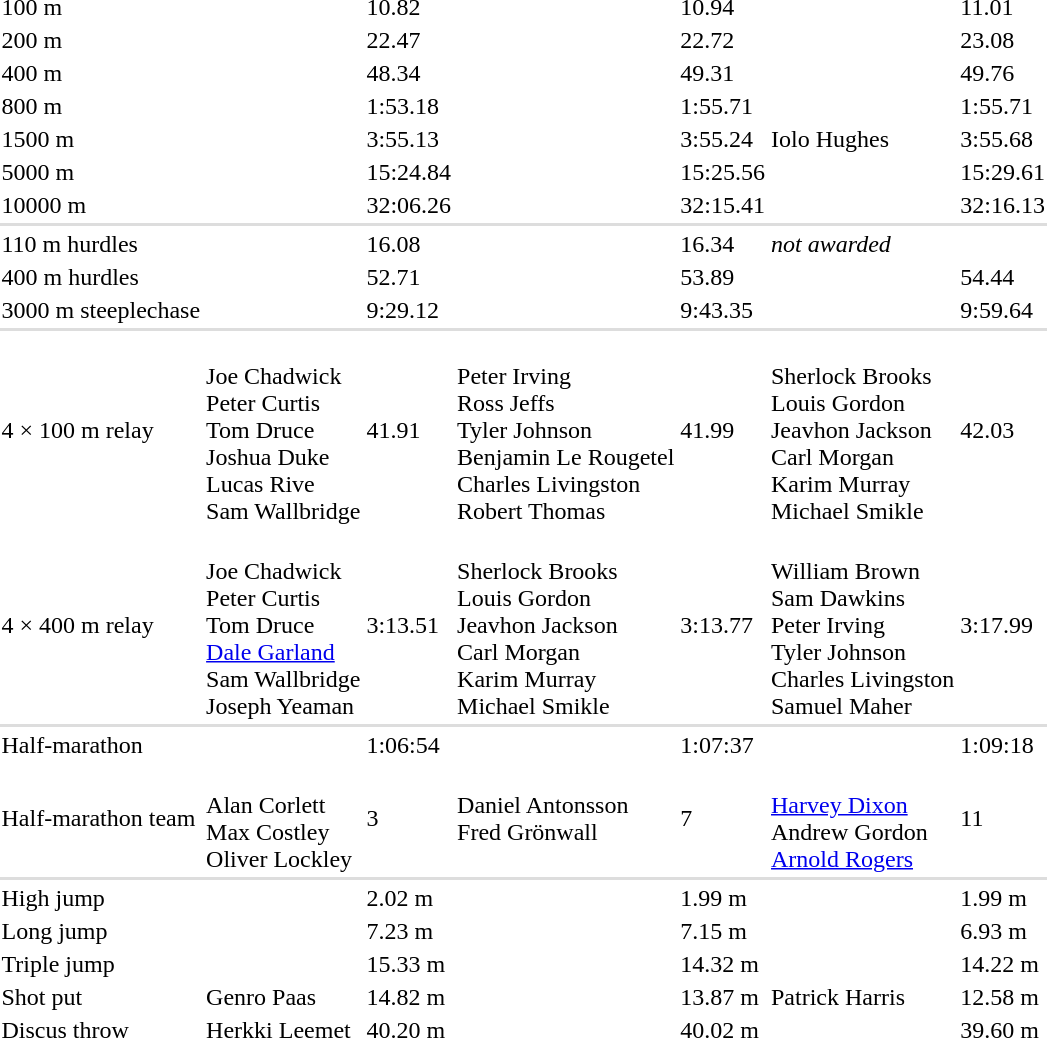<table>
<tr>
<td>100 m</td>
<td></td>
<td>10.82</td>
<td></td>
<td>10.94</td>
<td></td>
<td>11.01</td>
</tr>
<tr>
<td>200 m</td>
<td></td>
<td>22.47</td>
<td></td>
<td>22.72</td>
<td></td>
<td>23.08</td>
</tr>
<tr>
<td>400 m</td>
<td></td>
<td>48.34</td>
<td></td>
<td>49.31</td>
<td></td>
<td>49.76</td>
</tr>
<tr>
<td>800 m</td>
<td></td>
<td>1:53.18</td>
<td></td>
<td>1:55.71</td>
<td></td>
<td>1:55.71</td>
</tr>
<tr>
<td>1500 m</td>
<td></td>
<td>3:55.13</td>
<td></td>
<td>3:55.24</td>
<td>Iolo Hughes<br></td>
<td>3:55.68</td>
</tr>
<tr>
<td>5000 m</td>
<td></td>
<td>15:24.84</td>
<td></td>
<td>15:25.56</td>
<td></td>
<td>15:29.61</td>
</tr>
<tr>
<td>10000 m</td>
<td></td>
<td>32:06.26</td>
<td></td>
<td>32:15.41</td>
<td></td>
<td>32:16.13</td>
</tr>
<tr bgcolor=#dddddd>
<td colspan=7></td>
</tr>
<tr>
<td>110 m hurdles</td>
<td></td>
<td>16.08</td>
<td></td>
<td>16.34</td>
<td><em>not awarded</em></td>
<td></td>
</tr>
<tr>
<td>400 m hurdles</td>
<td></td>
<td>52.71</td>
<td></td>
<td>53.89</td>
<td></td>
<td>54.44</td>
</tr>
<tr>
<td>3000 m steeplechase</td>
<td></td>
<td>9:29.12</td>
<td></td>
<td>9:43.35</td>
<td></td>
<td>9:59.64</td>
</tr>
<tr bgcolor=#dddddd>
<td colspan=7></td>
</tr>
<tr>
<td>4 × 100 m relay</td>
<td valign=top><br>Joe Chadwick<br>Peter Curtis<br>Tom Druce<br>Joshua Duke<br>Lucas Rive<br>Sam Wallbridge</td>
<td>41.91</td>
<td valign=top><br>Peter Irving<br>Ross Jeffs<br>Tyler Johnson<br>Benjamin Le Rougetel<br>Charles Livingston<br>Robert Thomas</td>
<td>41.99</td>
<td valign=top><br>Sherlock Brooks<br>Louis Gordon<br>Jeavhon Jackson<br>Carl Morgan<br>Karim Murray<br>Michael Smikle</td>
<td>42.03</td>
</tr>
<tr>
<td>4 × 400 m relay</td>
<td valign=top><br>Joe Chadwick<br>Peter Curtis<br>Tom Druce<br><a href='#'>Dale Garland</a><br>Sam Wallbridge<br>Joseph Yeaman</td>
<td>3:13.51</td>
<td valign=top><br>Sherlock Brooks<br>Louis Gordon<br>Jeavhon Jackson<br>Carl Morgan<br>Karim Murray<br>Michael Smikle</td>
<td>3:13.77</td>
<td valign=top><br>William Brown<br>Sam Dawkins<br>Peter Irving<br>Tyler Johnson<br>Charles Livingston<br>Samuel Maher</td>
<td>3:17.99</td>
</tr>
<tr bgcolor=#dddddd>
<td colspan=7></td>
</tr>
<tr>
<td>Half-marathon</td>
<td></td>
<td>1:06:54</td>
<td></td>
<td>1:07:37</td>
<td></td>
<td>1:09:18</td>
</tr>
<tr>
<td>Half-marathon team</td>
<td valign=top><br>Alan Corlett<br>Max Costley<br>Oliver Lockley</td>
<td>3</td>
<td valign=top><br>Daniel Antonsson<br>Fred Grönwall</td>
<td>7</td>
<td valign=top><br><a href='#'>Harvey Dixon</a><br>Andrew Gordon<br><a href='#'>Arnold Rogers</a></td>
<td>11</td>
</tr>
<tr bgcolor=#dddddd>
<td colspan=7></td>
</tr>
<tr>
<td>High jump</td>
<td></td>
<td>2.02  m</td>
<td></td>
<td>1.99 m</td>
<td></td>
<td>1.99 m</td>
</tr>
<tr>
<td>Long jump</td>
<td></td>
<td>7.23 m</td>
<td></td>
<td>7.15 m</td>
<td></td>
<td>6.93 m</td>
</tr>
<tr>
<td>Triple jump</td>
<td></td>
<td>15.33 m</td>
<td></td>
<td>14.32 m</td>
<td></td>
<td>14.22 m</td>
</tr>
<tr>
<td>Shot put</td>
<td>Genro Paas<br></td>
<td>14.82 m</td>
<td></td>
<td>13.87 m</td>
<td>Patrick Harris<br></td>
<td>12.58 m</td>
</tr>
<tr>
<td>Discus throw</td>
<td>Herkki Leemet<br></td>
<td>40.20 m</td>
<td></td>
<td>40.02 m</td>
<td></td>
<td>39.60 m</td>
</tr>
</table>
